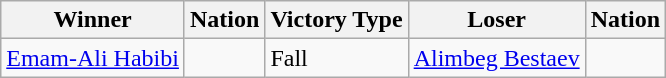<table class="wikitable sortable" style="text-align:left;">
<tr>
<th>Winner</th>
<th>Nation</th>
<th>Victory Type</th>
<th>Loser</th>
<th>Nation</th>
</tr>
<tr>
<td><a href='#'>Emam-Ali Habibi</a></td>
<td></td>
<td>Fall</td>
<td><a href='#'>Alimbeg Bestaev</a></td>
<td></td>
</tr>
</table>
